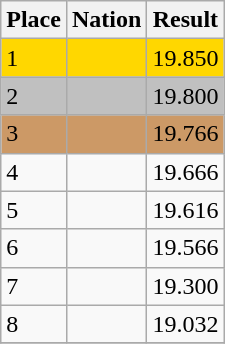<table class="wikitable">
<tr>
<th>Place</th>
<th>Nation</th>
<th>Result</th>
</tr>
<tr bgcolor=gold>
<td>1</td>
<td></td>
<td>19.850</td>
</tr>
<tr bgcolor=silver>
<td>2</td>
<td></td>
<td>19.800</td>
</tr>
<tr bgcolor=cc9966>
<td>3</td>
<td></td>
<td>19.766</td>
</tr>
<tr>
<td>4</td>
<td></td>
<td>19.666</td>
</tr>
<tr>
<td>5</td>
<td></td>
<td>19.616</td>
</tr>
<tr>
<td>6</td>
<td></td>
<td>19.566</td>
</tr>
<tr>
<td>7</td>
<td></td>
<td>19.300</td>
</tr>
<tr>
<td>8</td>
<td></td>
<td>19.032</td>
</tr>
<tr>
</tr>
</table>
